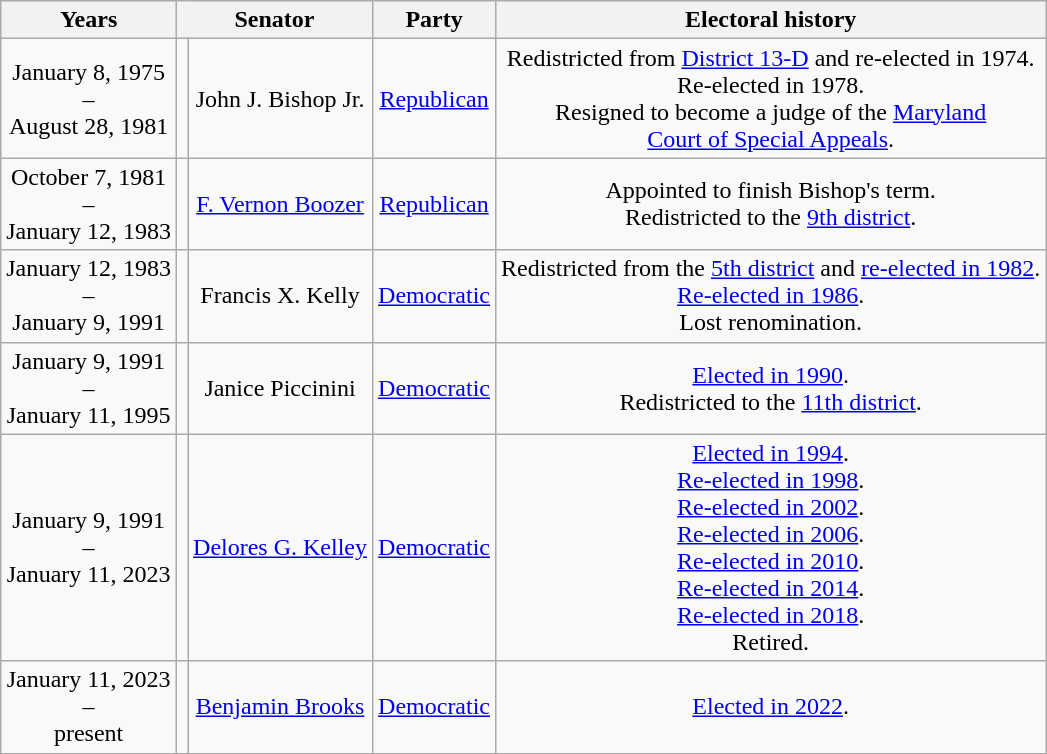<table class=wikitable style="text-align:center">
<tr valign=bottom>
<th>Years</th>
<th colspan=2>Senator</th>
<th>Party</th>
<th>Electoral history</th>
</tr>
<tr>
<td nowrap><span>January 8, 1975</span><br>–<br><span>August 28, 1981</span></td>
<td></td>
<td>John J. Bishop Jr.</td>
<td><a href='#'>Republican</a></td>
<td>Redistricted from <a href='#'>District 13-D</a> and re-elected in 1974.<br>Re-elected in 1978.<br>Resigned to become a judge of the <a href='#'>Maryland<br>Court of Special Appeals</a>.</td>
</tr>
<tr>
<td nowrap><span>October 7, 1981</span><br>–<br><span>January 12, 1983</span></td>
<td></td>
<td><a href='#'>F. Vernon Boozer</a></td>
<td><a href='#'>Republican</a></td>
<td>Appointed to finish Bishop's term.<br>Redistricted to the <a href='#'>9th district</a>.</td>
</tr>
<tr>
<td nowrap><span>January 12, 1983</span><br>–<br><span>January 9, 1991</span></td>
<td></td>
<td>Francis X. Kelly</td>
<td><a href='#'>Democratic</a></td>
<td>Redistricted from the <a href='#'>5th district</a> and <a href='#'>re-elected in 1982</a>.<br><a href='#'>Re-elected in 1986</a>.<br>Lost renomination.</td>
</tr>
<tr>
<td nowrap><span>January 9, 1991</span><br>–<br><span>January 11, 1995</span></td>
<td></td>
<td>Janice Piccinini</td>
<td><a href='#'>Democratic</a></td>
<td><a href='#'>Elected in 1990</a>.<br>Redistricted to the <a href='#'>11th district</a>.</td>
</tr>
<tr>
<td nowrap><span>January 9, 1991</span><br>–<br><span>January 11, 2023</span></td>
<td align=left></td>
<td><a href='#'>Delores G. Kelley</a></td>
<td><a href='#'>Democratic</a></td>
<td><a href='#'>Elected in 1994</a>.<br><a href='#'>Re-elected in 1998</a>.<br><a href='#'>Re-elected in 2002</a>.<br><a href='#'>Re-elected in 2006</a>.<br><a href='#'>Re-elected in 2010</a>.<br><a href='#'>Re-elected in 2014</a>.<br><a href='#'>Re-elected in 2018</a>.<br>Retired.</td>
</tr>
<tr>
<td nowrap><span>January 11, 2023</span><br>–<br><span>present</span></td>
<td align=left></td>
<td><a href='#'>Benjamin Brooks</a></td>
<td><a href='#'>Democratic</a></td>
<td><a href='#'>Elected in 2022</a>.</td>
</tr>
</table>
